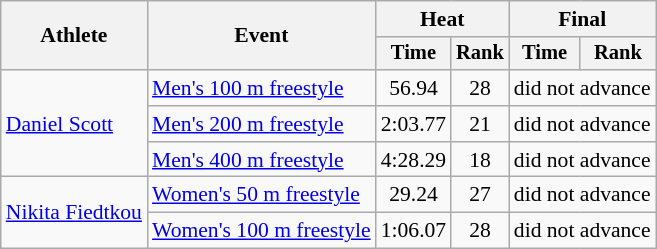<table class=wikitable style="font-size:90%">
<tr>
<th rowspan="2">Athlete</th>
<th rowspan="2">Event</th>
<th colspan="2">Heat</th>
<th colspan="2">Final</th>
</tr>
<tr style="font-size:95%">
<th>Time</th>
<th>Rank</th>
<th>Time</th>
<th>Rank</th>
</tr>
<tr align=center>
<td align=left rowspan="3"><a href='#'>Daniel Scott</a></td>
<td align=left><a href='#'>Men's 100 m freestyle</a></td>
<td>56.94</td>
<td>28</td>
<td colspan="2">did not advance</td>
</tr>
<tr align=center>
<td align=left><a href='#'>Men's 200 m freestyle</a></td>
<td>2:03.77</td>
<td>21</td>
<td colspan="2">did not advance</td>
</tr>
<tr align=center>
<td align=left><a href='#'>Men's 400 m freestyle</a></td>
<td>4:28.29</td>
<td>18</td>
<td colspan="2">did not advance</td>
</tr>
<tr align=center>
<td align=left rowspan="2"><a href='#'>Nikita Fiedtkou</a></td>
<td align=left><a href='#'>Women's 50 m freestyle</a></td>
<td>29.24</td>
<td>27</td>
<td colspan="2">did not advance</td>
</tr>
<tr align=center>
<td align=left><a href='#'>Women's 100 m freestyle</a></td>
<td>1:06.07</td>
<td>28</td>
<td colspan="2">did not advance</td>
</tr>
</table>
